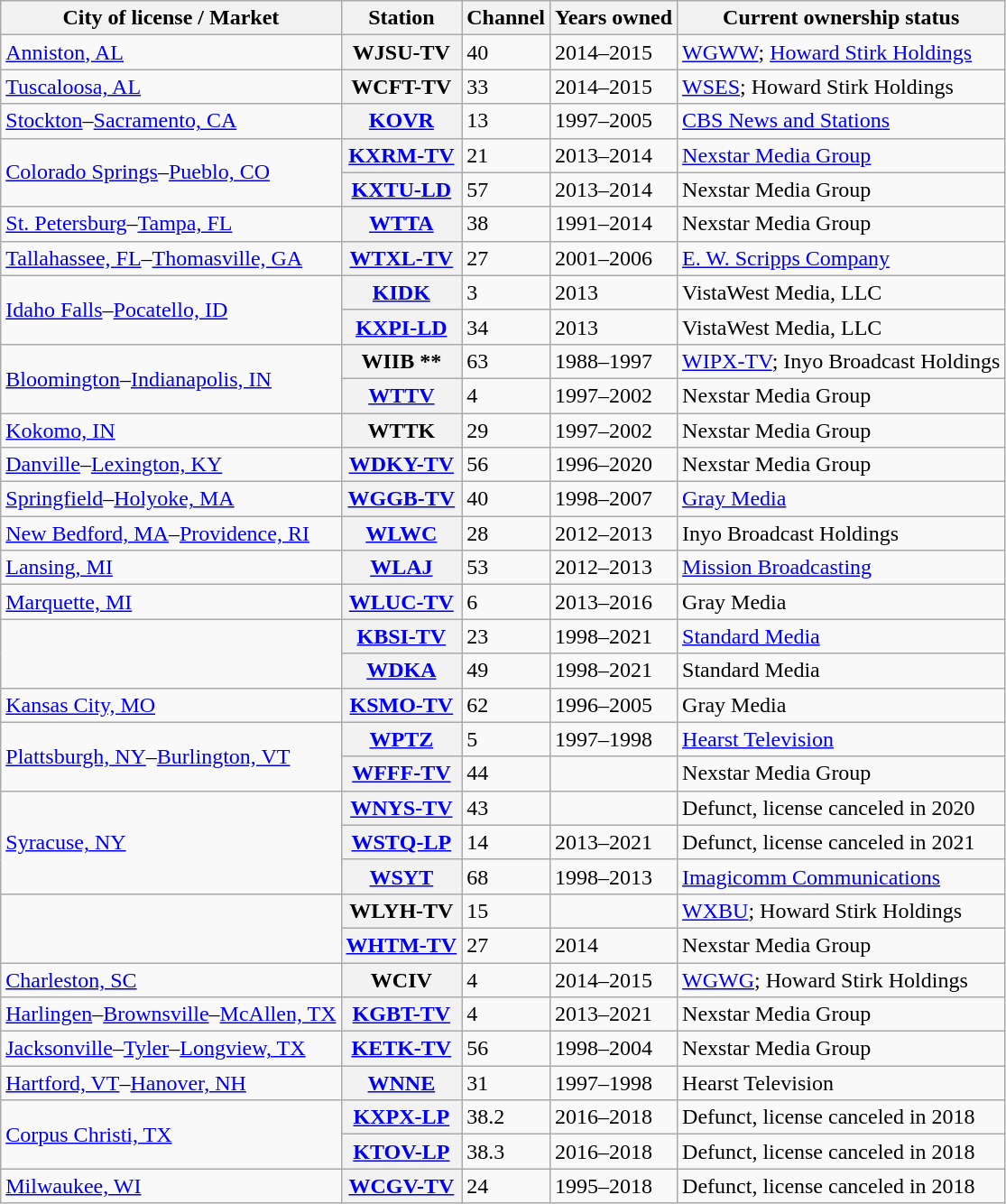<table class="wikitable">
<tr>
<th scope="col">City of license / Market</th>
<th scope="col">Station</th>
<th scope="col">Channel</th>
<th scope="col">Years owned</th>
<th scope="col">Current ownership status</th>
</tr>
<tr>
<td><a href='#'>Anniston, AL</a></td>
<th>WJSU-TV</th>
<td>40</td>
<td>2014–2015</td>
<td><a href='#'>WGWW</a>; <a href='#'>Howard Stirk Holdings</a></td>
</tr>
<tr>
<td><a href='#'>Tuscaloosa, AL</a></td>
<th>WCFT-TV</th>
<td>33</td>
<td>2014–2015</td>
<td><a href='#'>WSES</a>; Howard Stirk Holdings</td>
</tr>
<tr>
<td><a href='#'>Stockton</a>–<a href='#'>Sacramento, CA</a></td>
<th><a href='#'>KOVR</a></th>
<td>13</td>
<td>1997–2005</td>
<td><a href='#'>CBS News and Stations</a></td>
</tr>
<tr>
<td rowspan="2"><a href='#'>Colorado Springs</a>–<a href='#'>Pueblo, CO</a></td>
<th><a href='#'>KXRM-TV</a></th>
<td>21</td>
<td>2013–2014</td>
<td><a href='#'>Nexstar Media Group</a></td>
</tr>
<tr>
<th><a href='#'>KXTU-LD</a></th>
<td>57</td>
<td>2013–2014</td>
<td>Nexstar Media Group</td>
</tr>
<tr>
<td><a href='#'>St. Petersburg</a>–<a href='#'>Tampa, FL</a></td>
<th><a href='#'>WTTA</a></th>
<td>38</td>
<td>1991–2014</td>
<td>Nexstar Media Group</td>
</tr>
<tr>
<td><a href='#'>Tallahassee, FL</a>–<a href='#'>Thomasville, GA</a></td>
<th><a href='#'>WTXL-TV</a></th>
<td>27</td>
<td>2001–2006</td>
<td><a href='#'>E. W. Scripps Company</a></td>
</tr>
<tr>
<td rowspan="2"><a href='#'>Idaho Falls</a>–<a href='#'>Pocatello, ID</a></td>
<th><a href='#'>KIDK</a></th>
<td>3</td>
<td>2013</td>
<td>VistaWest Media, LLC</td>
</tr>
<tr>
<th><a href='#'>KXPI-LD</a></th>
<td>34</td>
<td>2013</td>
<td>VistaWest Media, LLC</td>
</tr>
<tr>
<td rowspan="2"><a href='#'>Bloomington</a>–<a href='#'>Indianapolis, IN</a></td>
<th>WIIB **</th>
<td>63</td>
<td>1988–1997</td>
<td><a href='#'>WIPX-TV</a>; Inyo Broadcast Holdings</td>
</tr>
<tr>
<th><a href='#'>WTTV</a></th>
<td>4</td>
<td>1997–2002</td>
<td>Nexstar Media Group</td>
</tr>
<tr>
<td><a href='#'>Kokomo, IN</a></td>
<th>WTTK</th>
<td>29</td>
<td>1997–2002</td>
<td>Nexstar Media Group</td>
</tr>
<tr>
<td><a href='#'>Danville</a>–<a href='#'>Lexington, KY</a></td>
<th><a href='#'>WDKY-TV</a></th>
<td>56</td>
<td>1996–2020</td>
<td>Nexstar Media Group</td>
</tr>
<tr>
<td><a href='#'>Springfield</a>–<a href='#'>Holyoke, MA</a></td>
<th><a href='#'>WGGB-TV</a></th>
<td>40</td>
<td>1998–2007</td>
<td><a href='#'>Gray Media</a></td>
</tr>
<tr>
<td><a href='#'>New Bedford, MA</a>–<a href='#'>Providence, RI</a></td>
<th><a href='#'>WLWC</a></th>
<td>28</td>
<td>2012–2013</td>
<td>Inyo Broadcast Holdings</td>
</tr>
<tr>
<td><a href='#'>Lansing, MI</a></td>
<th><a href='#'>WLAJ</a></th>
<td>53</td>
<td>2012–2013</td>
<td><a href='#'>Mission Broadcasting</a></td>
</tr>
<tr>
<td><a href='#'>Marquette, MI</a></td>
<th><a href='#'>WLUC-TV</a></th>
<td>6</td>
<td>2013–2016</td>
<td>Gray Media</td>
</tr>
<tr>
<td rowspan="2"></td>
<th><a href='#'>KBSI-TV</a></th>
<td>23</td>
<td>1998–2021</td>
<td><a href='#'>Standard Media</a></td>
</tr>
<tr>
<th><a href='#'>WDKA</a></th>
<td>49</td>
<td>1998–2021</td>
<td>Standard Media</td>
</tr>
<tr>
<td><a href='#'>Kansas City, MO</a></td>
<th><a href='#'>KSMO-TV</a></th>
<td>62</td>
<td>1996–2005</td>
<td>Gray Media</td>
</tr>
<tr>
<td rowspan="2"><a href='#'>Plattsburgh, NY</a>–<a href='#'>Burlington, VT</a></td>
<th><a href='#'>WPTZ</a></th>
<td>5</td>
<td>1997–1998</td>
<td><a href='#'>Hearst Television</a></td>
</tr>
<tr>
<th><a href='#'>WFFF-TV</a></th>
<td>44</td>
<td></td>
<td>Nexstar Media Group</td>
</tr>
<tr>
<td rowspan="3"><a href='#'>Syracuse, NY</a></td>
<th><a href='#'>WNYS-TV</a></th>
<td>43</td>
<td></td>
<td>Defunct, license canceled in 2020</td>
</tr>
<tr>
<th><a href='#'>WSTQ-LP</a></th>
<td>14</td>
<td>2013–2021</td>
<td>Defunct, license canceled in 2021</td>
</tr>
<tr>
<th><a href='#'>WSYT</a></th>
<td>68</td>
<td>1998–2013</td>
<td><a href='#'>Imagicomm Communications</a></td>
</tr>
<tr>
<td rowspan="2"></td>
<th>WLYH-TV</th>
<td>15</td>
<td></td>
<td><a href='#'>WXBU</a>; Howard Stirk Holdings</td>
</tr>
<tr>
<th><a href='#'>WHTM-TV</a></th>
<td>27</td>
<td>2014</td>
<td>Nexstar Media Group</td>
</tr>
<tr>
<td><a href='#'>Charleston, SC</a></td>
<th>WCIV</th>
<td>4</td>
<td>2014–2015</td>
<td><a href='#'>WGWG</a>; Howard Stirk Holdings</td>
</tr>
<tr>
<td><a href='#'>Harlingen</a>–<a href='#'>Brownsville</a>–<a href='#'>McAllen, TX</a></td>
<th><a href='#'>KGBT-TV</a></th>
<td>4</td>
<td>2013–2021</td>
<td>Nexstar Media Group</td>
</tr>
<tr>
<td><a href='#'>Jacksonville</a>–<a href='#'>Tyler</a>–<a href='#'>Longview, TX</a></td>
<th><a href='#'>KETK-TV</a></th>
<td>56</td>
<td>1998–2004</td>
<td>Nexstar Media Group</td>
</tr>
<tr>
<td><a href='#'>Hartford, VT</a>–<a href='#'>Hanover, NH</a></td>
<th><a href='#'>WNNE</a></th>
<td>31</td>
<td>1997–1998</td>
<td>Hearst Television</td>
</tr>
<tr>
<td rowspan="2"><a href='#'>Corpus Christi, TX</a></td>
<th><a href='#'>KXPX-LP</a></th>
<td>38.2</td>
<td>2016–2018</td>
<td>Defunct, license canceled in 2018</td>
</tr>
<tr>
<th><a href='#'>KTOV-LP</a></th>
<td>38.3</td>
<td>2016–2018</td>
<td>Defunct, license canceled in 2018</td>
</tr>
<tr>
<td><a href='#'>Milwaukee, WI</a></td>
<th><a href='#'>WCGV-TV</a></th>
<td>24</td>
<td>1995–2018</td>
<td>Defunct, license canceled in 2018</td>
</tr>
</table>
